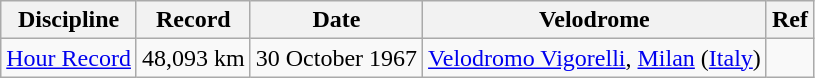<table class="wikitable sortable">
<tr>
<th>Discipline</th>
<th>Record</th>
<th>Date</th>
<th>Velodrome</th>
<th>Ref</th>
</tr>
<tr>
<td><a href='#'>Hour Record</a></td>
<td>48,093 km</td>
<td>30 October 1967</td>
<td><a href='#'>Velodromo Vigorelli</a>, <a href='#'>Milan</a> (<a href='#'>Italy</a>)</td>
<td><strong></strong></td>
</tr>
</table>
